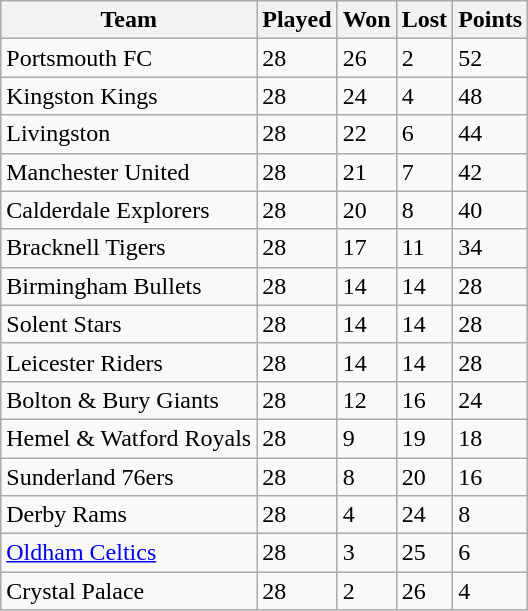<table class="wikitable">
<tr>
<th>Team</th>
<th>Played</th>
<th>Won</th>
<th>Lost</th>
<th>Points</th>
</tr>
<tr>
<td>Portsmouth FC</td>
<td>28</td>
<td>26</td>
<td>2</td>
<td>52</td>
</tr>
<tr>
<td>Kingston Kings</td>
<td>28</td>
<td>24</td>
<td>4</td>
<td>48</td>
</tr>
<tr>
<td>Livingston</td>
<td>28</td>
<td>22</td>
<td>6</td>
<td>44</td>
</tr>
<tr>
<td>Manchester United</td>
<td>28</td>
<td>21</td>
<td>7</td>
<td>42</td>
</tr>
<tr>
<td>Calderdale Explorers</td>
<td>28</td>
<td>20</td>
<td>8</td>
<td>40</td>
</tr>
<tr>
<td>Bracknell Tigers</td>
<td>28</td>
<td>17</td>
<td>11</td>
<td>34</td>
</tr>
<tr>
<td>Birmingham Bullets</td>
<td>28</td>
<td>14</td>
<td>14</td>
<td>28</td>
</tr>
<tr>
<td>Solent Stars</td>
<td>28</td>
<td>14</td>
<td>14</td>
<td>28</td>
</tr>
<tr>
<td>Leicester Riders</td>
<td>28</td>
<td>14</td>
<td>14</td>
<td>28</td>
</tr>
<tr>
<td>Bolton & Bury Giants</td>
<td>28</td>
<td>12</td>
<td>16</td>
<td>24</td>
</tr>
<tr>
<td>Hemel & Watford Royals</td>
<td>28</td>
<td>9</td>
<td>19</td>
<td>18</td>
</tr>
<tr>
<td>Sunderland 76ers</td>
<td>28</td>
<td>8</td>
<td>20</td>
<td>16</td>
</tr>
<tr>
<td>Derby Rams</td>
<td>28</td>
<td>4</td>
<td>24</td>
<td>8</td>
</tr>
<tr>
<td><a href='#'>Oldham Celtics</a></td>
<td>28</td>
<td>3</td>
<td>25</td>
<td>6</td>
</tr>
<tr>
<td>Crystal Palace</td>
<td>28</td>
<td>2</td>
<td>26</td>
<td>4</td>
</tr>
</table>
